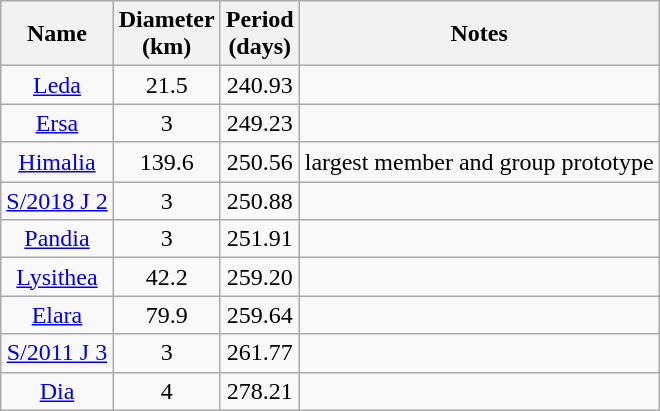<table class="wikitable sortable" style="text-align:center;">
<tr>
<th>Name</th>
<th>Diameter<br>(km)</th>
<th>Period<br>(days)</th>
<th>Notes</th>
</tr>
<tr id=Leda>
<td><a href='#'>Leda</a></td>
<td>21.5</td>
<td>240.93</td>
<td></td>
</tr>
<tr id=Ersa >
<td><a href='#'>Ersa</a></td>
<td>3</td>
<td>249.23</td>
<td></td>
</tr>
<tr id=Himalia style="line-height:120%">
<td><a href='#'>Himalia</a></td>
<td>139.6<br></td>
<td>250.56</td>
<td>largest member and group prototype</td>
</tr>
<tr id=S/2018_J_2>
<td><a href='#'>S/2018 J 2</a></td>
<td>3</td>
<td>250.88</td>
<td></td>
</tr>
<tr id=Pandia >
<td><a href='#'>Pandia</a></td>
<td>3</td>
<td>251.91</td>
<td></td>
</tr>
<tr id=Lysithea>
<td><a href='#'>Lysithea</a></td>
<td>42.2</td>
<td>259.20</td>
<td></td>
</tr>
<tr id=Elara>
<td><a href='#'>Elara</a></td>
<td>79.9</td>
<td>259.64</td>
<td></td>
</tr>
<tr id=S/2011_J_3>
<td><a href='#'>S/2011 J 3</a></td>
<td>3</td>
<td>261.77</td>
<td></td>
</tr>
<tr id=Dia >
<td><a href='#'>Dia</a></td>
<td>4</td>
<td>278.21</td>
<td></td>
</tr>
</table>
